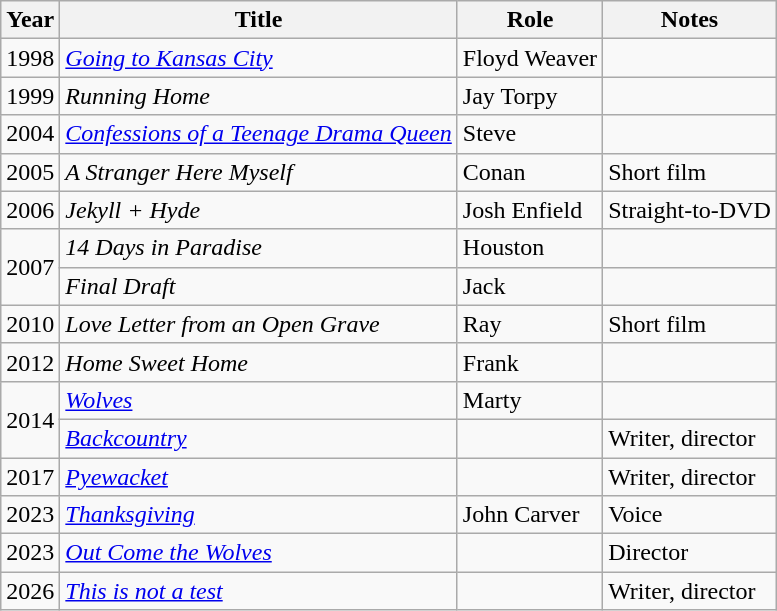<table class="wikitable sortable">
<tr>
<th>Year</th>
<th>Title</th>
<th>Role</th>
<th class="unsortable">Notes</th>
</tr>
<tr>
<td>1998</td>
<td><em><a href='#'>Going to Kansas City</a></em></td>
<td>Floyd Weaver</td>
<td></td>
</tr>
<tr>
<td>1999</td>
<td><em>Running Home</em></td>
<td>Jay Torpy</td>
<td></td>
</tr>
<tr>
<td>2004</td>
<td><em><a href='#'>Confessions of a Teenage Drama Queen</a></em></td>
<td>Steve</td>
<td></td>
</tr>
<tr>
<td>2005</td>
<td data-sort-value="Stranger Here Myself, A"><em>A Stranger Here Myself</em></td>
<td>Conan</td>
<td>Short film</td>
</tr>
<tr>
<td>2006</td>
<td><em>Jekyll + Hyde</em></td>
<td>Josh Enfield</td>
<td>Straight-to-DVD</td>
</tr>
<tr>
<td rowspan=2>2007</td>
<td><em>14 Days in Paradise</em></td>
<td>Houston</td>
<td></td>
</tr>
<tr>
<td><em>Final Draft</em></td>
<td>Jack</td>
<td></td>
</tr>
<tr>
<td>2010</td>
<td><em>Love Letter from an Open Grave</em></td>
<td>Ray</td>
<td>Short film</td>
</tr>
<tr>
<td>2012</td>
<td><em>Home Sweet Home</em></td>
<td>Frank</td>
<td></td>
</tr>
<tr>
<td rowspan=2>2014</td>
<td><em><a href='#'>Wolves</a></em></td>
<td>Marty</td>
<td></td>
</tr>
<tr>
<td><em><a href='#'>Backcountry</a></em></td>
<td></td>
<td>Writer, director</td>
</tr>
<tr>
<td>2017</td>
<td><em><a href='#'>Pyewacket</a></em></td>
<td></td>
<td>Writer, director</td>
</tr>
<tr>
<td>2023</td>
<td><em><a href='#'>Thanksgiving</a></em></td>
<td>John Carver</td>
<td>Voice</td>
</tr>
<tr>
<td>2023</td>
<td><em><a href='#'>Out Come the Wolves</a></em></td>
<td></td>
<td>Director</td>
</tr>
<tr>
<td>2026</td>
<td><em><a href='#'>This is not a test</a></em></td>
<td></td>
<td>Writer, director</td>
</tr>
</table>
